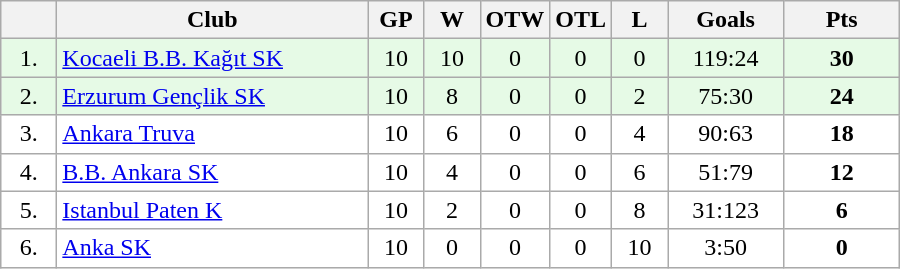<table class="wikitable">
<tr>
<th width="30"></th>
<th width="200">Club</th>
<th width="30">GP</th>
<th width="30">W</th>
<th width="30">OTW</th>
<th width="30">OTL</th>
<th width="30">L</th>
<th width="70">Goals</th>
<th width="70">Pts</th>
</tr>
<tr bgcolor="#e6fae6" align="center">
<td>1.</td>
<td align="left"><a href='#'>Kocaeli B.B. Kağıt SK</a></td>
<td>10</td>
<td>10</td>
<td>0</td>
<td>0</td>
<td>0</td>
<td>119:24</td>
<td><strong>30</strong></td>
</tr>
<tr bgcolor="#e6fae6" align="center">
<td>2.</td>
<td align="left"><a href='#'>Erzurum Gençlik SK</a></td>
<td>10</td>
<td>8</td>
<td>0</td>
<td>0</td>
<td>2</td>
<td>75:30</td>
<td><strong>24</strong></td>
</tr>
<tr bgcolor="#FFFFFF" align="center">
<td>3.</td>
<td align="left"><a href='#'>Ankara Truva</a></td>
<td>10</td>
<td>6</td>
<td>0</td>
<td>0</td>
<td>4</td>
<td>90:63</td>
<td><strong>18</strong></td>
</tr>
<tr bgcolor="#FFFFFF" align="center">
<td>4.</td>
<td align="left"><a href='#'>B.B. Ankara SK</a></td>
<td>10</td>
<td>4</td>
<td>0</td>
<td>0</td>
<td>6</td>
<td>51:79</td>
<td><strong>12</strong></td>
</tr>
<tr bgcolor="#FFFFFF" align="center">
<td>5.</td>
<td align="left"><a href='#'>Istanbul Paten K</a></td>
<td>10</td>
<td>2</td>
<td>0</td>
<td>0</td>
<td>8</td>
<td>31:123</td>
<td><strong>6</strong></td>
</tr>
<tr bgcolor="#FFFFFF" align="center">
<td>6.</td>
<td align="left"><a href='#'>Anka SK</a></td>
<td>10</td>
<td>0</td>
<td>0</td>
<td>0</td>
<td>10</td>
<td>3:50</td>
<td><strong>0</strong></td>
</tr>
</table>
